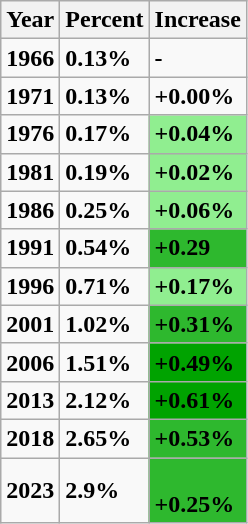<table class="wikitable collapsible sortable">
<tr>
<th><strong>Year</strong></th>
<th><strong>Percent</strong></th>
<th><strong>Increase</strong></th>
</tr>
<tr>
<td><strong>1966</strong></td>
<td><strong>0.13%</strong></td>
<td><strong>-</strong></td>
</tr>
<tr>
<td><strong>1971</strong></td>
<td><strong>0.13%</strong></td>
<td><strong>+0.00%</strong></td>
</tr>
<tr>
<td><strong>1976</strong></td>
<td><strong>0.17%</strong></td>
<td style="background: lightgreen"><strong>+0.04%</strong></td>
</tr>
<tr>
<td><strong>1981</strong></td>
<td><strong>0.19%</strong></td>
<td style="background: lightgreen"><strong>+0.02%</strong></td>
</tr>
<tr>
<td><strong>1986</strong></td>
<td><strong>0.25%</strong></td>
<td style="background: lightgreen"><strong>+0.06%</strong></td>
</tr>
<tr>
<td><strong>1991</strong></td>
<td><strong>0.54%</strong></td>
<td style="background: #2EB82E"><strong>+0.29</strong></td>
</tr>
<tr>
<td><strong>1996</strong></td>
<td><strong>0.71%</strong></td>
<td style="background: lightgreen"><strong>+0.17%</strong></td>
</tr>
<tr>
<td><strong>2001</strong></td>
<td><strong>1.02%</strong></td>
<td style="background: #2EB82E"><strong>+0.31%</strong></td>
</tr>
<tr>
<td><strong>2006</strong></td>
<td><strong>1.51%</strong></td>
<td style="background: #00A300"><strong>+0.49%</strong></td>
</tr>
<tr>
<td><strong>2013</strong></td>
<td><strong>2.12%</strong></td>
<td style="background: #00A300"><strong>+0.61%</strong></td>
</tr>
<tr>
<td><strong>2018</strong></td>
<td><strong>2.65%</strong></td>
<td style="background: #2EB82E"><strong>+0.53%</strong></td>
</tr>
<tr>
<td><strong>2023</strong></td>
<td><strong>2.9%</strong></td>
<td style="background: #2EB82E"><br><strong>+0.25%</strong></td>
</tr>
</table>
